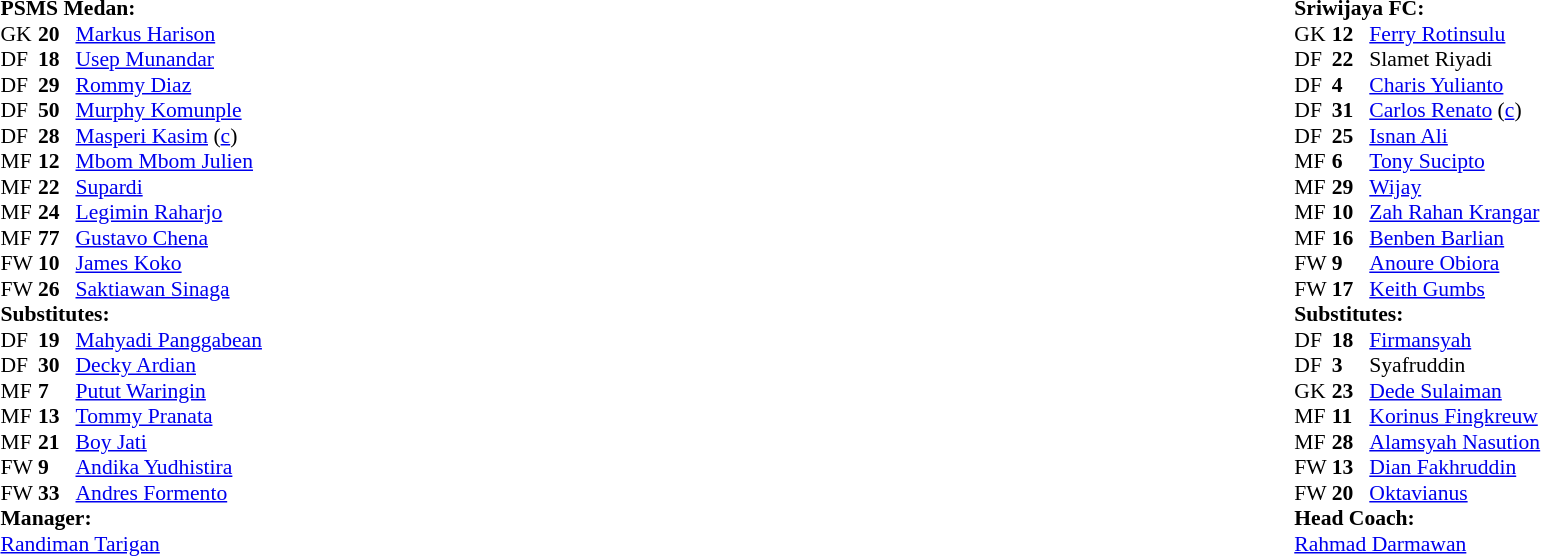<table width="100%">
<tr>
<td valign="top" width="50%"><br><table style="font-size: 90%" cellspacing="0" cellpadding="0">
<tr>
<td colspan="4"><strong>PSMS Medan:</strong></td>
</tr>
<tr>
<th width=25></th>
<th width=25></th>
</tr>
<tr>
<td>GK</td>
<td><strong>20</strong></td>
<td> <a href='#'>Markus Harison</a></td>
</tr>
<tr>
<td>DF</td>
<td><strong>18</strong></td>
<td> <a href='#'>Usep Munandar</a></td>
</tr>
<tr>
<td>DF</td>
<td><strong>29</strong></td>
<td> <a href='#'>Rommy Diaz</a></td>
<td></td>
<td></td>
<td></td>
<td></td>
</tr>
<tr>
<td>DF</td>
<td><strong>50</strong></td>
<td> <a href='#'>Murphy Komunple</a></td>
<td></td>
<td></td>
</tr>
<tr>
<td>DF</td>
<td><strong>28</strong></td>
<td> <a href='#'>Masperi Kasim</a> (<a href='#'>c</a>)</td>
</tr>
<tr>
<td>MF</td>
<td><strong>12</strong></td>
<td> <a href='#'>Mbom Mbom Julien</a></td>
<td></td>
<td></td>
<td></td>
<td></td>
</tr>
<tr>
<td>MF</td>
<td><strong>22</strong></td>
<td> <a href='#'>Supardi</a></td>
</tr>
<tr>
<td>MF</td>
<td><strong>24</strong></td>
<td> <a href='#'>Legimin Raharjo</a></td>
</tr>
<tr>
<td>MF</td>
<td><strong>77</strong></td>
<td> <a href='#'>Gustavo Chena</a></td>
</tr>
<tr>
<td>FW</td>
<td><strong>10</strong></td>
<td> <a href='#'>James Koko</a></td>
</tr>
<tr>
<td>FW</td>
<td><strong>26</strong></td>
<td> <a href='#'>Saktiawan Sinaga</a></td>
</tr>
<tr>
<td colspan=3><strong>Substitutes:</strong></td>
</tr>
<tr>
<td>DF</td>
<td><strong>19</strong></td>
<td> <a href='#'>Mahyadi Panggabean</a></td>
<td></td>
<td></td>
<td></td>
<td></td>
</tr>
<tr>
<td>DF</td>
<td><strong>30</strong></td>
<td> <a href='#'>Decky Ardian</a></td>
<td></td>
<td></td>
<td></td>
<td></td>
</tr>
<tr>
<td>MF</td>
<td><strong>7</strong></td>
<td> <a href='#'>Putut Waringin</a></td>
</tr>
<tr>
<td>MF</td>
<td><strong>13</strong></td>
<td> <a href='#'>Tommy Pranata</a></td>
</tr>
<tr>
<td>MF</td>
<td><strong>21</strong></td>
<td> <a href='#'>Boy Jati</a></td>
</tr>
<tr>
<td>FW</td>
<td><strong>9</strong></td>
<td> <a href='#'>Andika Yudhistira</a></td>
</tr>
<tr>
<td>FW</td>
<td><strong>33</strong></td>
<td> <a href='#'>Andres Formento</a></td>
<td></td>
<td></td>
<td></td>
<td></td>
</tr>
<tr>
<td colspan=3><strong>Manager:</strong></td>
</tr>
<tr>
<td colspan=4> <a href='#'>Randiman Tarigan</a></td>
</tr>
</table>
</td>
<td><br><table style="font-size: 90%" cellspacing="0" cellpadding="0" align=center>
<tr>
<td colspan="4"><strong>Sriwijaya FC:</strong></td>
</tr>
<tr>
<th width=25></th>
<th width=25></th>
</tr>
<tr>
<td>GK</td>
<td><strong>12</strong></td>
<td> <a href='#'>Ferry Rotinsulu</a></td>
<td></td>
<td></td>
</tr>
<tr>
<td>DF</td>
<td><strong>22</strong></td>
<td> Slamet Riyadi</td>
<td></td>
<td></td>
</tr>
<tr>
<td>DF</td>
<td><strong>4</strong></td>
<td> <a href='#'>Charis Yulianto</a></td>
<td></td>
<td></td>
</tr>
<tr>
<td>DF</td>
<td><strong>31</strong></td>
<td> <a href='#'>Carlos Renato</a> (<a href='#'>c</a>)</td>
<td></td>
<td></td>
</tr>
<tr>
<td>DF</td>
<td><strong>25</strong></td>
<td> <a href='#'>Isnan Ali</a></td>
<td></td>
<td></td>
<td></td>
<td></td>
</tr>
<tr>
<td>MF</td>
<td><strong>6</strong></td>
<td> <a href='#'>Tony Sucipto</a></td>
</tr>
<tr>
<td>MF</td>
<td><strong>29</strong></td>
<td> <a href='#'>Wijay</a></td>
<td></td>
<td></td>
<td></td>
<td></td>
</tr>
<tr>
<td>MF</td>
<td><strong>10</strong></td>
<td> <a href='#'>Zah Rahan Krangar</a></td>
</tr>
<tr>
<td>MF</td>
<td><strong>16</strong></td>
<td> <a href='#'>Benben Barlian</a></td>
<td></td>
<td></td>
<td></td>
<td></td>
</tr>
<tr>
<td>FW</td>
<td><strong>9</strong></td>
<td> <a href='#'>Anoure Obiora</a></td>
</tr>
<tr>
<td>FW</td>
<td><strong>17</strong></td>
<td> <a href='#'>Keith Gumbs</a></td>
</tr>
<tr>
<td colspan=3><strong>Substitutes:</strong></td>
</tr>
<tr>
<td>DF</td>
<td><strong>18</strong></td>
<td> <a href='#'>Firmansyah</a></td>
<td></td>
<td></td>
<td></td>
<td></td>
</tr>
<tr>
<td>DF</td>
<td><strong>3</strong></td>
<td> Syafruddin</td>
<td></td>
<td></td>
<td></td>
<td></td>
</tr>
<tr>
<td>GK</td>
<td><strong>23</strong></td>
<td> <a href='#'>Dede Sulaiman</a></td>
<td></td>
<td></td>
<td></td>
<td></td>
</tr>
<tr>
<td>MF</td>
<td><strong>11</strong></td>
<td> <a href='#'>Korinus Fingkreuw</a></td>
<td></td>
<td></td>
<td></td>
<td></td>
</tr>
<tr>
<td>MF</td>
<td><strong>28</strong></td>
<td> <a href='#'>Alamsyah Nasution</a></td>
<td></td>
<td></td>
<td></td>
<td></td>
</tr>
<tr>
<td>FW</td>
<td><strong>13</strong></td>
<td> <a href='#'>Dian Fakhruddin</a></td>
</tr>
<tr>
<td>FW</td>
<td><strong>20</strong></td>
<td> <a href='#'>Oktavianus</a></td>
</tr>
<tr>
<td colspan="3"><strong>Head Coach:</strong></td>
</tr>
<tr>
<td colspan=4> <a href='#'>Rahmad Darmawan</a></td>
</tr>
</table>
</td>
</tr>
</table>
